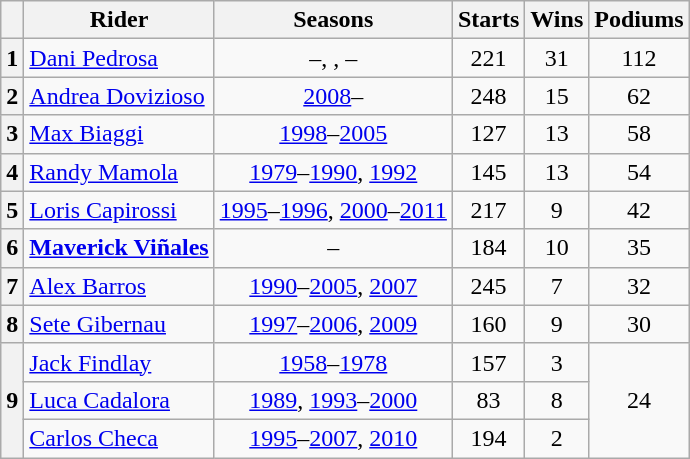<table class="wikitable" style="text-align:center">
<tr>
<th></th>
<th>Rider</th>
<th>Seasons</th>
<th>Starts</th>
<th>Wins</th>
<th>Podiums</th>
</tr>
<tr>
<th>1</th>
<td align=left> <a href='#'>Dani Pedrosa</a></td>
<td>–, , –</td>
<td>221</td>
<td>31</td>
<td>112</td>
</tr>
<tr>
<th>2</th>
<td align=left> <a href='#'>Andrea Dovizioso</a></td>
<td><a href='#'>2008</a>–</td>
<td>248</td>
<td>15</td>
<td>62</td>
</tr>
<tr>
<th>3</th>
<td align=left> <a href='#'>Max Biaggi</a></td>
<td><a href='#'>1998</a>–<a href='#'>2005</a></td>
<td>127</td>
<td>13</td>
<td>58</td>
</tr>
<tr>
<th>4</th>
<td align=left> <a href='#'>Randy Mamola</a></td>
<td><a href='#'>1979</a>–<a href='#'>1990</a>, <a href='#'>1992</a></td>
<td>145</td>
<td>13</td>
<td>54</td>
</tr>
<tr>
<th>5</th>
<td align=left> <a href='#'>Loris Capirossi</a></td>
<td><a href='#'>1995</a>–<a href='#'>1996</a>, <a href='#'>2000</a>–<a href='#'>2011</a></td>
<td>217</td>
<td>9</td>
<td>42</td>
</tr>
<tr>
<th>6</th>
<td align=left> <strong><a href='#'>Maverick Viñales</a></strong></td>
<td>–</td>
<td>184</td>
<td>10</td>
<td>35</td>
</tr>
<tr>
<th>7</th>
<td align=left> <a href='#'>Alex Barros</a></td>
<td><a href='#'>1990</a>–<a href='#'>2005</a>, <a href='#'>2007</a></td>
<td>245</td>
<td>7</td>
<td>32</td>
</tr>
<tr>
<th>8</th>
<td align=left> <a href='#'>Sete Gibernau</a></td>
<td><a href='#'>1997</a>–<a href='#'>2006</a>, <a href='#'>2009</a></td>
<td>160</td>
<td>9</td>
<td>30</td>
</tr>
<tr>
<th rowspan=3>9</th>
<td align=left> <a href='#'>Jack Findlay</a></td>
<td><a href='#'>1958</a>–<a href='#'>1978</a></td>
<td>157</td>
<td>3</td>
<td rowspan=3>24</td>
</tr>
<tr>
<td align=left> <a href='#'>Luca Cadalora</a></td>
<td><a href='#'>1989</a>, <a href='#'>1993</a>–<a href='#'>2000</a></td>
<td>83</td>
<td>8</td>
</tr>
<tr>
<td align=left> <a href='#'>Carlos Checa</a></td>
<td><a href='#'>1995</a>–<a href='#'>2007</a>, <a href='#'>2010</a></td>
<td>194</td>
<td>2</td>
</tr>
</table>
